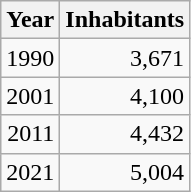<table cellspacing="0" cellpadding="0">
<tr>
<td valign="top"><br><table class="wikitable sortable zebra hintergrundfarbe5">
<tr>
<th>Year</th>
<th>Inhabitants</th>
</tr>
<tr align="right">
<td>1990</td>
<td>3,671</td>
</tr>
<tr align="right">
<td>2001</td>
<td>4,100</td>
</tr>
<tr align="right">
<td>2011</td>
<td>4,432</td>
</tr>
<tr align="right">
<td>2021</td>
<td>5,004</td>
</tr>
</table>
</td>
</tr>
</table>
